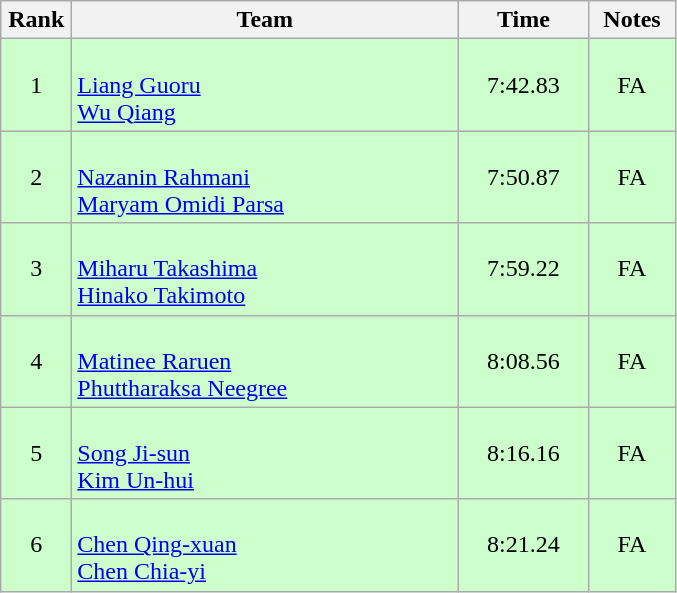<table class=wikitable style="text-align:center">
<tr>
<th width=40>Rank</th>
<th width=250>Team</th>
<th width=80>Time</th>
<th width=50>Notes</th>
</tr>
<tr bgcolor="ccffcc">
<td>1</td>
<td align="left"><br><a href='#'>Liang Guoru</a><br><a href='#'>Wu Qiang</a></td>
<td>7:42.83</td>
<td>FA</td>
</tr>
<tr bgcolor="ccffcc">
<td>2</td>
<td align="left"><br><a href='#'>Nazanin Rahmani</a><br><a href='#'>Maryam Omidi Parsa</a></td>
<td>7:50.87</td>
<td>FA</td>
</tr>
<tr bgcolor="ccffcc">
<td>3</td>
<td align="left"><br><a href='#'>Miharu Takashima</a><br><a href='#'>Hinako Takimoto</a></td>
<td>7:59.22</td>
<td>FA</td>
</tr>
<tr bgcolor="ccffcc">
<td>4</td>
<td align="left"><br><a href='#'>Matinee Raruen</a><br><a href='#'>Phuttharaksa Neegree</a></td>
<td>8:08.56</td>
<td>FA</td>
</tr>
<tr bgcolor="ccffcc">
<td>5</td>
<td align="left"><br><a href='#'>Song Ji-sun</a><br><a href='#'>Kim Un-hui</a></td>
<td>8:16.16</td>
<td>FA</td>
</tr>
<tr bgcolor="ccffcc">
<td>6</td>
<td align="left"><br><a href='#'>Chen Qing-xuan</a><br><a href='#'>Chen Chia-yi</a></td>
<td>8:21.24</td>
<td>FA</td>
</tr>
</table>
